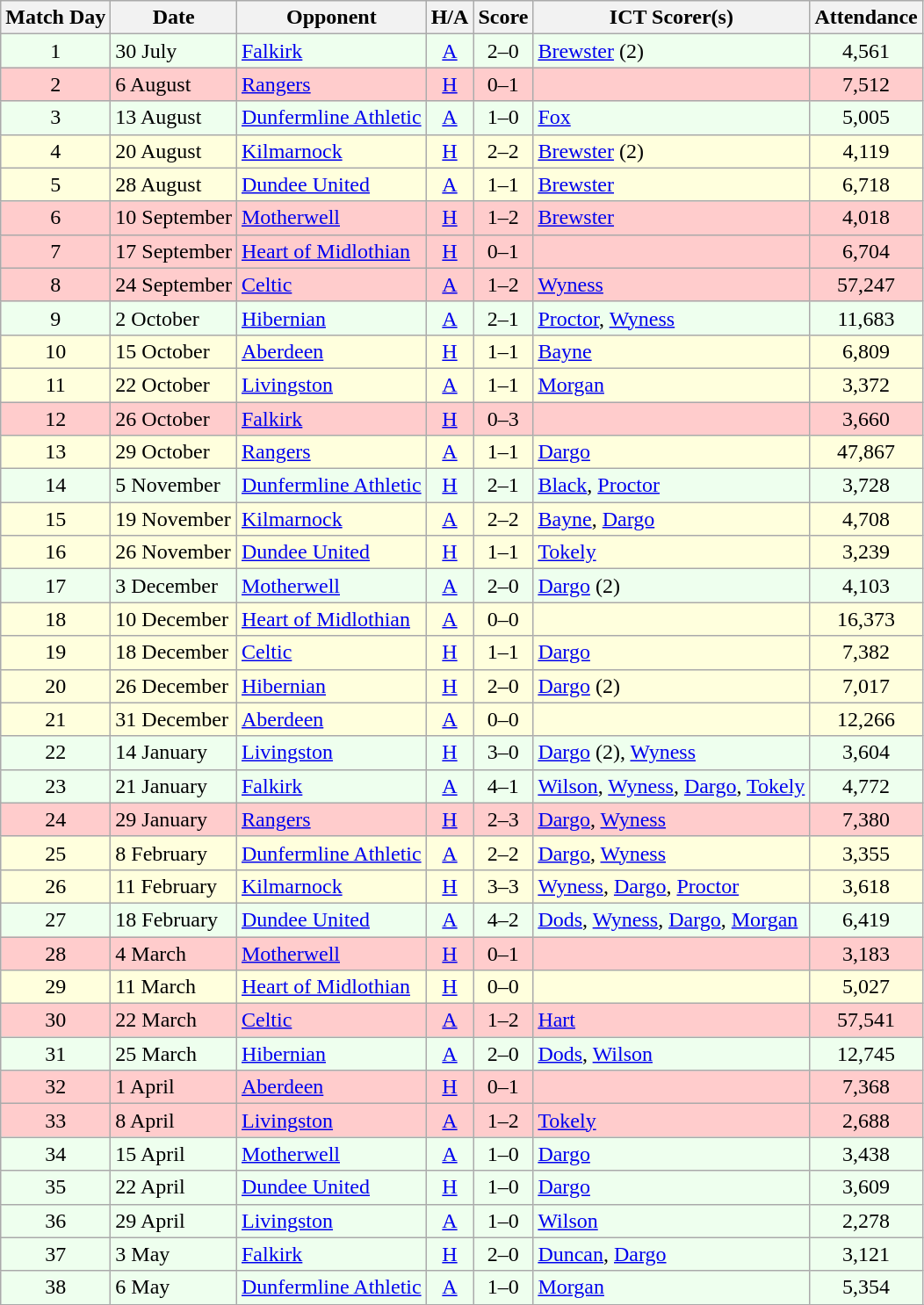<table class="wikitable" style="text-align:center">
<tr>
<th>Match Day</th>
<th>Date</th>
<th>Opponent</th>
<th>H/A</th>
<th>Score</th>
<th>ICT Scorer(s)</th>
<th>Attendance</th>
</tr>
<tr bgcolor=#EEFFEE>
<td>1</td>
<td align=left>30 July</td>
<td align=left><a href='#'>Falkirk</a></td>
<td><a href='#'>A</a></td>
<td>2–0</td>
<td align=left><a href='#'>Brewster</a> (2)</td>
<td>4,561</td>
</tr>
<tr bgcolor=#FFCCCC>
<td>2</td>
<td align=left>6 August</td>
<td align=left><a href='#'>Rangers</a></td>
<td><a href='#'>H</a></td>
<td>0–1</td>
<td align=left></td>
<td>7,512</td>
</tr>
<tr bgcolor=#EEFFEE>
<td>3</td>
<td align=left>13 August</td>
<td align=left><a href='#'>Dunfermline Athletic</a></td>
<td><a href='#'>A</a></td>
<td>1–0</td>
<td align=left><a href='#'>Fox</a></td>
<td>5,005</td>
</tr>
<tr bgcolor=#FFFFDD>
<td>4</td>
<td align=left>20 August</td>
<td align=left><a href='#'>Kilmarnock</a></td>
<td><a href='#'>H</a></td>
<td>2–2</td>
<td align=left><a href='#'>Brewster</a> (2)</td>
<td>4,119</td>
</tr>
<tr bgcolor=#FFFFDD>
<td>5</td>
<td align=left>28 August</td>
<td align=left><a href='#'>Dundee United</a></td>
<td><a href='#'>A</a></td>
<td>1–1</td>
<td align=left><a href='#'>Brewster</a></td>
<td>6,718</td>
</tr>
<tr bgcolor=#FFCCCC>
<td>6</td>
<td align=left>10 September</td>
<td align=left><a href='#'>Motherwell</a></td>
<td><a href='#'>H</a></td>
<td>1–2</td>
<td align=left><a href='#'>Brewster</a></td>
<td>4,018</td>
</tr>
<tr bgcolor=#FFCCCC>
<td>7</td>
<td align=left>17 September</td>
<td align=left><a href='#'>Heart of Midlothian</a></td>
<td><a href='#'>H</a></td>
<td>0–1</td>
<td align=left></td>
<td>6,704</td>
</tr>
<tr bgcolor=#FFCCCC>
<td>8</td>
<td align=left>24 September</td>
<td align=left><a href='#'>Celtic</a></td>
<td><a href='#'>A</a></td>
<td>1–2</td>
<td align=left><a href='#'>Wyness</a></td>
<td>57,247</td>
</tr>
<tr bgcolor=#EEFFEE>
<td>9</td>
<td align=left>2 October</td>
<td align=left><a href='#'>Hibernian</a></td>
<td><a href='#'>A</a></td>
<td>2–1</td>
<td align=left><a href='#'>Proctor</a>, <a href='#'>Wyness</a></td>
<td>11,683</td>
</tr>
<tr bgcolor=#FFFFDD>
<td>10</td>
<td align=left>15 October</td>
<td align=left><a href='#'>Aberdeen</a></td>
<td><a href='#'>H</a></td>
<td>1–1</td>
<td align=left><a href='#'>Bayne</a></td>
<td>6,809</td>
</tr>
<tr bgcolor=#FFFFDD>
<td>11</td>
<td align=left>22 October</td>
<td align=left><a href='#'>Livingston</a></td>
<td><a href='#'>A</a></td>
<td>1–1</td>
<td align=left><a href='#'>Morgan</a></td>
<td>3,372</td>
</tr>
<tr bgcolor=#FFCCCC>
<td>12</td>
<td align=left>26 October</td>
<td align=left><a href='#'>Falkirk</a></td>
<td><a href='#'>H</a></td>
<td>0–3</td>
<td align=left></td>
<td>3,660</td>
</tr>
<tr bgcolor=#FFFFDD>
<td>13</td>
<td align=left>29 October</td>
<td align=left><a href='#'>Rangers</a></td>
<td><a href='#'>A</a></td>
<td>1–1</td>
<td align=left><a href='#'>Dargo</a></td>
<td>47,867</td>
</tr>
<tr bgcolor=#EEFFEE>
<td>14</td>
<td align=left>5 November</td>
<td align=left><a href='#'>Dunfermline Athletic</a></td>
<td><a href='#'>H</a></td>
<td>2–1</td>
<td align=left><a href='#'>Black</a>, <a href='#'>Proctor</a></td>
<td>3,728</td>
</tr>
<tr bgcolor=#FFFFDD>
<td>15</td>
<td align=left>19 November</td>
<td align=left><a href='#'>Kilmarnock</a></td>
<td><a href='#'>A</a></td>
<td>2–2</td>
<td align=left><a href='#'>Bayne</a>, <a href='#'>Dargo</a></td>
<td>4,708</td>
</tr>
<tr bgcolor=#FFFFDD>
<td>16</td>
<td align=left>26 November</td>
<td align=left><a href='#'>Dundee United</a></td>
<td><a href='#'>H</a></td>
<td>1–1</td>
<td align=left><a href='#'>Tokely</a></td>
<td>3,239</td>
</tr>
<tr bgcolor=#EEFFEE>
<td>17</td>
<td align=left>3 December</td>
<td align=left><a href='#'>Motherwell</a></td>
<td><a href='#'>A</a></td>
<td>2–0</td>
<td align=left><a href='#'>Dargo</a> (2)</td>
<td>4,103</td>
</tr>
<tr bgcolor=#FFFFDD>
<td>18</td>
<td align=left>10 December</td>
<td align=left><a href='#'>Heart of Midlothian</a></td>
<td><a href='#'>A</a></td>
<td>0–0</td>
<td align=left></td>
<td>16,373</td>
</tr>
<tr bgcolor=#FFFFDD>
<td>19</td>
<td align=left>18 December</td>
<td align=left><a href='#'>Celtic</a></td>
<td><a href='#'>H</a></td>
<td>1–1</td>
<td align=left><a href='#'>Dargo</a></td>
<td>7,382</td>
</tr>
<tr bgcolor=#FFFFDD>
<td>20</td>
<td align=left>26 December</td>
<td align=left><a href='#'>Hibernian</a></td>
<td><a href='#'>H</a></td>
<td>2–0</td>
<td align=left><a href='#'>Dargo</a> (2)</td>
<td>7,017</td>
</tr>
<tr bgcolor=#FFFFDD>
<td>21</td>
<td align=left>31 December</td>
<td align=left><a href='#'>Aberdeen</a></td>
<td><a href='#'>A</a></td>
<td>0–0</td>
<td align=left></td>
<td>12,266</td>
</tr>
<tr bgcolor=#EEFFEE>
<td>22</td>
<td align=left>14 January</td>
<td align=left><a href='#'>Livingston</a></td>
<td><a href='#'>H</a></td>
<td>3–0</td>
<td align=left><a href='#'>Dargo</a> (2), <a href='#'>Wyness</a></td>
<td>3,604</td>
</tr>
<tr bgcolor=#EEFFEE>
<td>23</td>
<td align=left>21 January</td>
<td align=left><a href='#'>Falkirk</a></td>
<td><a href='#'>A</a></td>
<td>4–1</td>
<td align=left><a href='#'>Wilson</a>, <a href='#'>Wyness</a>, <a href='#'>Dargo</a>, <a href='#'>Tokely</a></td>
<td>4,772</td>
</tr>
<tr bgcolor=#FFCCCC>
<td>24</td>
<td align=left>29 January</td>
<td align=left><a href='#'>Rangers</a></td>
<td><a href='#'>H</a></td>
<td>2–3</td>
<td align=left><a href='#'>Dargo</a>, <a href='#'>Wyness</a></td>
<td>7,380</td>
</tr>
<tr bgcolor=#FFFFDD>
<td>25</td>
<td align=left>8 February</td>
<td align=left><a href='#'>Dunfermline Athletic</a></td>
<td><a href='#'>A</a></td>
<td>2–2</td>
<td align=left><a href='#'>Dargo</a>, <a href='#'>Wyness</a></td>
<td>3,355</td>
</tr>
<tr bgcolor=#FFFFDD>
<td>26</td>
<td align=left>11 February</td>
<td align=left><a href='#'>Kilmarnock</a></td>
<td><a href='#'>H</a></td>
<td>3–3</td>
<td align=left><a href='#'>Wyness</a>, <a href='#'>Dargo</a>, <a href='#'>Proctor</a></td>
<td>3,618</td>
</tr>
<tr bgcolor=#EEFFEE>
<td>27</td>
<td align=left>18 February</td>
<td align=left><a href='#'>Dundee United</a></td>
<td><a href='#'>A</a></td>
<td>4–2</td>
<td align=left><a href='#'>Dods</a>, <a href='#'>Wyness</a>, <a href='#'>Dargo</a>, <a href='#'>Morgan</a></td>
<td>6,419</td>
</tr>
<tr bgcolor=#FFCCCC>
<td>28</td>
<td align=left>4 March</td>
<td align=left><a href='#'>Motherwell</a></td>
<td><a href='#'>H</a></td>
<td>0–1</td>
<td align=left></td>
<td>3,183</td>
</tr>
<tr bgcolor=#FFFFDD>
<td>29</td>
<td align=left>11 March</td>
<td align=left><a href='#'>Heart of Midlothian</a></td>
<td><a href='#'>H</a></td>
<td>0–0</td>
<td align=left></td>
<td>5,027</td>
</tr>
<tr bgcolor=#FFCCCC>
<td>30</td>
<td align=left>22 March</td>
<td align=left><a href='#'>Celtic</a></td>
<td><a href='#'>A</a></td>
<td>1–2</td>
<td align=left><a href='#'>Hart</a></td>
<td>57,541</td>
</tr>
<tr bgcolor=#EEFFEE>
<td>31</td>
<td align=left>25 March</td>
<td align=left><a href='#'>Hibernian</a></td>
<td><a href='#'>A</a></td>
<td>2–0</td>
<td align=left><a href='#'>Dods</a>, <a href='#'>Wilson</a></td>
<td>12,745</td>
</tr>
<tr bgcolor=#FFCCCC>
<td>32</td>
<td align=left>1 April</td>
<td align=left><a href='#'>Aberdeen</a></td>
<td><a href='#'>H</a></td>
<td>0–1</td>
<td align=left></td>
<td>7,368</td>
</tr>
<tr bgcolor=#FFCCCC>
<td>33</td>
<td align=left>8 April</td>
<td align=left><a href='#'>Livingston</a></td>
<td><a href='#'>A</a></td>
<td>1–2</td>
<td align=left><a href='#'>Tokely</a></td>
<td>2,688</td>
</tr>
<tr bgcolor=#EEFFEE>
<td>34</td>
<td align=left>15 April</td>
<td align=left><a href='#'>Motherwell</a></td>
<td><a href='#'>A</a></td>
<td>1–0</td>
<td align=left><a href='#'>Dargo</a></td>
<td>3,438</td>
</tr>
<tr bgcolor=#EEFFEE>
<td>35</td>
<td align=left>22 April</td>
<td align=left><a href='#'>Dundee United</a></td>
<td><a href='#'>H</a></td>
<td>1–0</td>
<td align=left><a href='#'>Dargo</a></td>
<td>3,609</td>
</tr>
<tr bgcolor=#EEFFEE>
<td>36</td>
<td align=left>29 April</td>
<td align=left><a href='#'>Livingston</a></td>
<td><a href='#'>A</a></td>
<td>1–0</td>
<td align=left><a href='#'>Wilson</a></td>
<td>2,278</td>
</tr>
<tr bgcolor=#EEFFEE>
<td>37</td>
<td align=left>3 May</td>
<td align=left><a href='#'>Falkirk</a></td>
<td><a href='#'>H</a></td>
<td>2–0</td>
<td align=left><a href='#'>Duncan</a>, <a href='#'>Dargo</a></td>
<td>3,121</td>
</tr>
<tr bgcolor=#EEFFEE>
<td>38</td>
<td align=left>6 May</td>
<td align=left><a href='#'>Dunfermline Athletic</a></td>
<td><a href='#'>A</a></td>
<td>1–0</td>
<td align=left><a href='#'>Morgan</a></td>
<td>5,354</td>
</tr>
<tr>
</tr>
</table>
